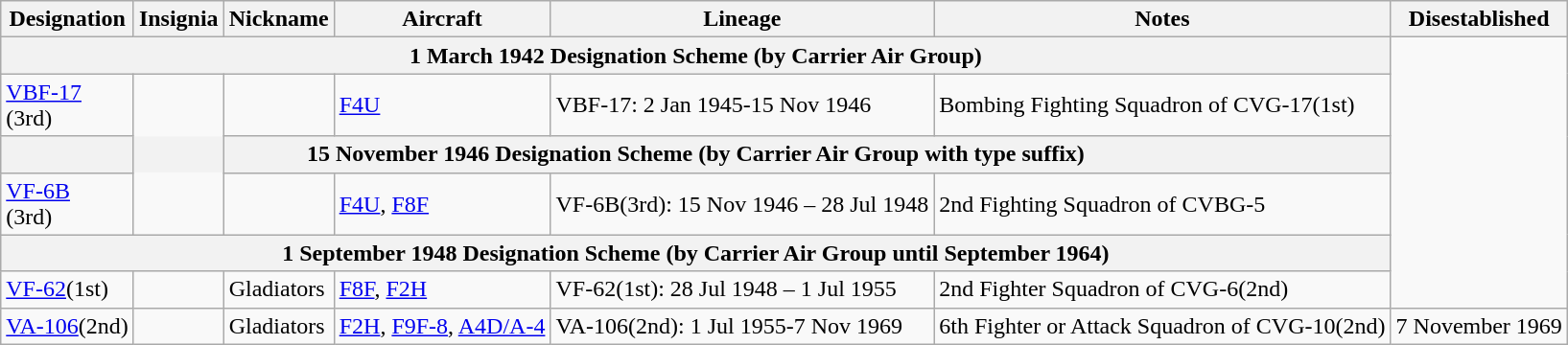<table class="wikitable">
<tr>
<th>Designation</th>
<th>Insignia</th>
<th>Nickname</th>
<th>Aircraft</th>
<th>Lineage</th>
<th>Notes</th>
<th>Disestablished</th>
</tr>
<tr>
<th colspan=6>1 March 1942 Designation Scheme (by Carrier Air Group)</th>
</tr>
<tr>
<td><a href='#'>VBF-17</a><br>(3rd)</td>
<td rowspan="3"></td>
<td></td>
<td><a href='#'>F4U</a></td>
<td>VBF-17: 2 Jan 1945-15 Nov 1946</td>
<td>Bombing Fighting Squadron of CVG-17(1st)</td>
</tr>
<tr>
<th colspan=6>15 November 1946 Designation Scheme (by Carrier Air Group with type suffix)</th>
</tr>
<tr>
<td><a href='#'>VF-6B</a><br>(3rd)</td>
<td></td>
<td><a href='#'>F4U</a>, <a href='#'>F8F</a></td>
<td style="white-space: nowrap;">VF-6B(3rd): 15 Nov 1946 – 28 Jul 1948</td>
<td>2nd Fighting Squadron of CVBG-5</td>
</tr>
<tr>
<th colspan=6>1 September 1948 Designation Scheme (by Carrier Air Group until September 1964)</th>
</tr>
<tr>
<td><a href='#'>VF-62</a>(1st)</td>
<td><br></td>
<td>Gladiators</td>
<td><a href='#'>F8F</a>, <a href='#'>F2H</a></td>
<td>VF-62(1st): 28 Jul 1948 – 1 Jul 1955</td>
<td>2nd Fighter Squadron of CVG-6(2nd)</td>
</tr>
<tr>
<td><a href='#'>VA-106</a>(2nd)</td>
<td></td>
<td>Gladiators</td>
<td><a href='#'>F2H</a>, <a href='#'>F9F-8</a>, <a href='#'>A4D/A-4</a></td>
<td>VA-106(2nd): 1 Jul 1955-7 Nov 1969</td>
<td>6th Fighter or Attack Squadron of CVG-10(2nd)</td>
<td>7 November 1969</td>
</tr>
</table>
